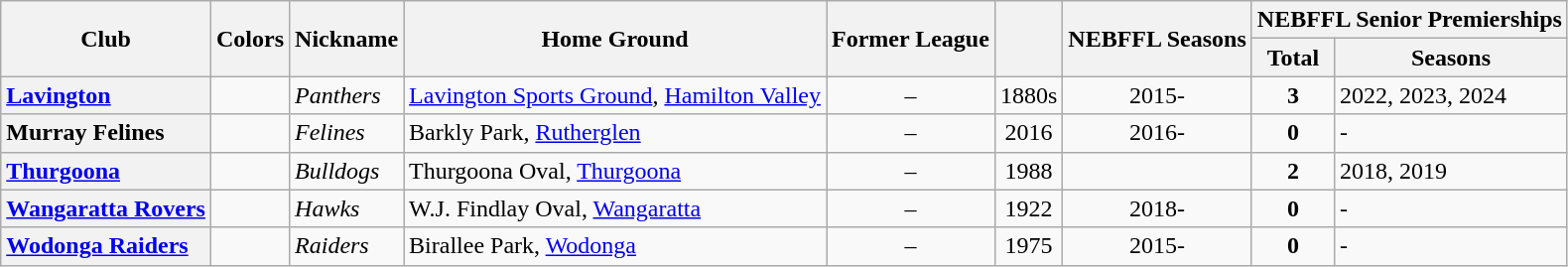<table class="wikitable sortable" style="text-align:left" width:100%">
<tr>
<th rowspan="2">Club</th>
<th rowspan="2">Colors</th>
<th rowspan="2">Nickname</th>
<th rowspan="2">Home Ground</th>
<th rowspan="2">Former League</th>
<th rowspan="2"></th>
<th rowspan="2">NEBFFL Seasons</th>
<th colspan="2">NEBFFL Senior Premierships</th>
</tr>
<tr>
<th>Total</th>
<th>Seasons</th>
</tr>
<tr>
<th style="text-align:left"><a href='#'>Lavington</a></th>
<td style="text-align:center;"></td>
<td><em>Panthers</em></td>
<td><a href='#'>Lavington Sports Ground</a>, <a href='#'>Hamilton Valley</a></td>
<td style="text-align:center;">–</td>
<td>1880s</td>
<td style="text-align:center;">2015-</td>
<td style="text-align:center;"><strong>3</strong></td>
<td>2022, 2023, 2024</td>
</tr>
<tr>
<th style="text-align:left">Murray Felines</th>
<td align="center"></td>
<td align="left"><em>Felines</em></td>
<td>Barkly Park, <a href='#'>Rutherglen</a></td>
<td style="text-align:center;">–</td>
<td align="center">2016</td>
<td align="center">2016-</td>
<td align="center"><strong>0</strong></td>
<td>-</td>
</tr>
<tr>
<th style="text-align:left"><a href='#'>Thurgoona</a></th>
<td style="text-align:center;"></td>
<td><em>Bulldogs</em></td>
<td>Thurgoona Oval, <a href='#'>Thurgoona</a></td>
<td style="text-align:center;">–</td>
<td style="text-align:center;">1988</td>
<td style="text-align:center;"></td>
<td style="text-align:center;"><strong>2</strong></td>
<td>2018, 2019</td>
</tr>
<tr>
<th style="text-align:left"><a href='#'>Wangaratta Rovers</a></th>
<td style="text-align:center;"></td>
<td><em>Hawks</em></td>
<td>W.J. Findlay Oval, <a href='#'>Wangaratta</a></td>
<td style="text-align:center;">–</td>
<td style="text-align:center;">1922</td>
<td style="text-align:center;">2018-</td>
<td style="text-align:center;"><strong>0</strong></td>
<td>-</td>
</tr>
<tr>
<th style="text-align:left"><a href='#'>Wodonga Raiders</a></th>
<td style="text-align:center;"></td>
<td><em>Raiders</em></td>
<td>Birallee Park, <a href='#'>Wodonga</a></td>
<td style="text-align:center;">–</td>
<td style="text-align:center;">1975</td>
<td style="text-align:center;">2015-</td>
<td style="text-align:center;"><strong>0</strong></td>
<td>-</td>
</tr>
</table>
